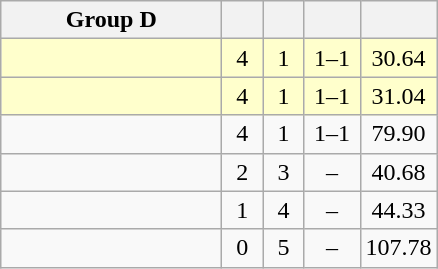<table class="wikitable" style="text-align: center;">
<tr>
<th width=140>Group D</th>
<th width=20></th>
<th width=20></th>
<th width=30></th>
<th width=20></th>
</tr>
<tr bgcolor=#ffffcc>
<td style="text-align:left;"></td>
<td>4</td>
<td>1</td>
<td>1–1</td>
<td>30.64</td>
</tr>
<tr bgcolor=#ffffcc>
<td style="text-align:left;"></td>
<td>4</td>
<td>1</td>
<td>1–1</td>
<td>31.04</td>
</tr>
<tr>
<td style="text-align:left;"></td>
<td>4</td>
<td>1</td>
<td>1–1</td>
<td>79.90</td>
</tr>
<tr>
<td style="text-align:left;"></td>
<td>2</td>
<td>3</td>
<td>–</td>
<td>40.68</td>
</tr>
<tr>
<td style="text-align:left;"></td>
<td>1</td>
<td>4</td>
<td>–</td>
<td>44.33</td>
</tr>
<tr>
<td style="text-align:left;"></td>
<td>0</td>
<td>5</td>
<td>–</td>
<td>107.78</td>
</tr>
</table>
